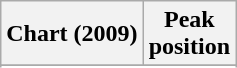<table class="wikitable sortable plainrowheaders" style="text-align:center">
<tr>
<th>Chart (2009)</th>
<th>Peak<br>position</th>
</tr>
<tr>
</tr>
<tr>
</tr>
<tr>
</tr>
<tr>
</tr>
<tr>
</tr>
</table>
